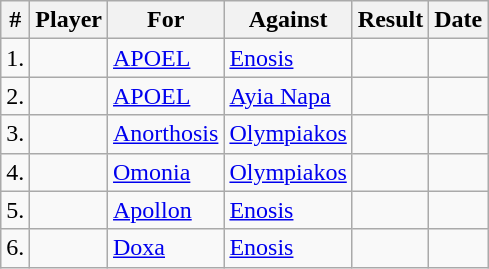<table class="wikitable sortable">
<tr>
<th>#</th>
<th>Player</th>
<th>For</th>
<th>Against</th>
<th align=center>Result</th>
<th>Date</th>
</tr>
<tr>
<td>1.</td>
<td> </td>
<td><a href='#'>APOEL</a></td>
<td><a href='#'>Enosis</a></td>
<td align="center"></td>
<td></td>
</tr>
<tr>
<td>2.</td>
<td> </td>
<td><a href='#'>APOEL</a></td>
<td><a href='#'>Ayia Napa</a></td>
<td align="center"></td>
<td></td>
</tr>
<tr>
<td>3.</td>
<td> </td>
<td><a href='#'>Anorthosis</a></td>
<td><a href='#'>Olympiakos</a></td>
<td align="center"></td>
<td></td>
</tr>
<tr>
<td>4.</td>
<td> </td>
<td><a href='#'>Omonia</a></td>
<td><a href='#'>Olympiakos</a></td>
<td align="center"></td>
<td></td>
</tr>
<tr>
<td>5.</td>
<td> </td>
<td><a href='#'>Apollon</a></td>
<td><a href='#'>Enosis</a></td>
<td align="center"></td>
<td></td>
</tr>
<tr>
<td>6.</td>
<td> </td>
<td><a href='#'>Doxa</a></td>
<td><a href='#'>Enosis</a></td>
<td align="center"></td>
<td></td>
</tr>
</table>
